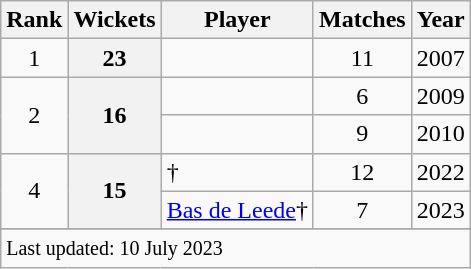<table class="wikitable plainrowheaders sortable">
<tr>
<th scope=col>Rank</th>
<th scope=col>Wickets</th>
<th scope=col>Player</th>
<th scope=col>Matches</th>
<th scope=col>Year</th>
</tr>
<tr>
<td align=center>1</td>
<th scope=row style=text-align:center;>23</th>
<td></td>
<td align=center>11</td>
<td>2007</td>
</tr>
<tr>
<td align=center rowspan=2>2</td>
<th scope=row style=text-align:center rowspan=2;>16</th>
<td></td>
<td align=center>6</td>
<td>2009</td>
</tr>
<tr>
<td></td>
<td align=center>9</td>
<td>2010</td>
</tr>
<tr>
<td rowspan="2" align="center">4</td>
<th rowspan="2" scope="row" style="text-align:center;">15</th>
<td>†</td>
<td align=center>12</td>
<td>2022</td>
</tr>
<tr>
<td><a href='#'>Bas de Leede</a>†</td>
<td align=center>7</td>
<td>2023</td>
</tr>
<tr>
</tr>
<tr class=sortbottom>
<td colspan=5><small>Last updated: 10 July 2023</small></td>
</tr>
</table>
